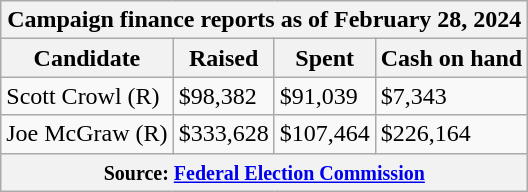<table class="wikitable sortable">
<tr>
<th colspan=4>Campaign finance reports as of February 28, 2024</th>
</tr>
<tr style="text-align:center;">
<th>Candidate</th>
<th>Raised</th>
<th>Spent</th>
<th>Cash on hand</th>
</tr>
<tr>
<td>Scott Crowl (R)</td>
<td>$98,382</td>
<td>$91,039</td>
<td>$7,343</td>
</tr>
<tr>
<td>Joe McGraw (R)</td>
<td>$333,628</td>
<td>$107,464</td>
<td>$226,164</td>
</tr>
<tr>
<th colspan="4"><small>Source: <a href='#'>Federal Election Commission</a></small></th>
</tr>
</table>
